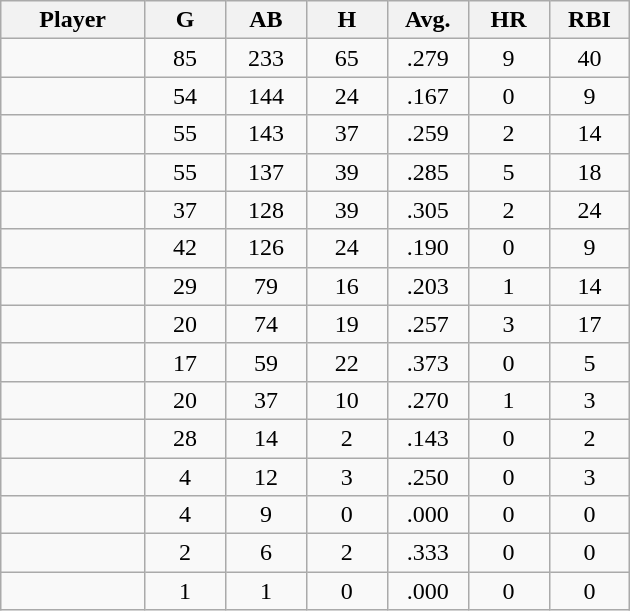<table class="wikitable sortable">
<tr>
<th bgcolor="#DDDDFF" width="16%">Player</th>
<th bgcolor="#DDDDFF" width="9%">G</th>
<th bgcolor="#DDDDFF" width="9%">AB</th>
<th bgcolor="#DDDDFF" width="9%">H</th>
<th bgcolor="#DDDDFF" width="9%">Avg.</th>
<th bgcolor="#DDDDFF" width="9%">HR</th>
<th bgcolor="#DDDDFF" width="9%">RBI</th>
</tr>
<tr align="center">
<td></td>
<td>85</td>
<td>233</td>
<td>65</td>
<td>.279</td>
<td>9</td>
<td>40</td>
</tr>
<tr align=center>
<td></td>
<td>54</td>
<td>144</td>
<td>24</td>
<td>.167</td>
<td>0</td>
<td>9</td>
</tr>
<tr align=center>
<td></td>
<td>55</td>
<td>143</td>
<td>37</td>
<td>.259</td>
<td>2</td>
<td>14</td>
</tr>
<tr align=center>
<td></td>
<td>55</td>
<td>137</td>
<td>39</td>
<td>.285</td>
<td>5</td>
<td>18</td>
</tr>
<tr align=center>
<td></td>
<td>37</td>
<td>128</td>
<td>39</td>
<td>.305</td>
<td>2</td>
<td>24</td>
</tr>
<tr align="center">
<td></td>
<td>42</td>
<td>126</td>
<td>24</td>
<td>.190</td>
<td>0</td>
<td>9</td>
</tr>
<tr align=center>
<td></td>
<td>29</td>
<td>79</td>
<td>16</td>
<td>.203</td>
<td>1</td>
<td>14</td>
</tr>
<tr align=center>
<td></td>
<td>20</td>
<td>74</td>
<td>19</td>
<td>.257</td>
<td>3</td>
<td>17</td>
</tr>
<tr align=center>
<td></td>
<td>17</td>
<td>59</td>
<td>22</td>
<td>.373</td>
<td>0</td>
<td>5</td>
</tr>
<tr align=center>
<td></td>
<td>20</td>
<td>37</td>
<td>10</td>
<td>.270</td>
<td>1</td>
<td>3</td>
</tr>
<tr align=center>
<td></td>
<td>28</td>
<td>14</td>
<td>2</td>
<td>.143</td>
<td>0</td>
<td>2</td>
</tr>
<tr align=center>
<td></td>
<td>4</td>
<td>12</td>
<td>3</td>
<td>.250</td>
<td>0</td>
<td>3</td>
</tr>
<tr align=center>
<td></td>
<td>4</td>
<td>9</td>
<td>0</td>
<td>.000</td>
<td>0</td>
<td>0</td>
</tr>
<tr align="center">
<td></td>
<td>2</td>
<td>6</td>
<td>2</td>
<td>.333</td>
<td>0</td>
<td>0</td>
</tr>
<tr align=center>
<td></td>
<td>1</td>
<td>1</td>
<td>0</td>
<td>.000</td>
<td>0</td>
<td>0</td>
</tr>
</table>
